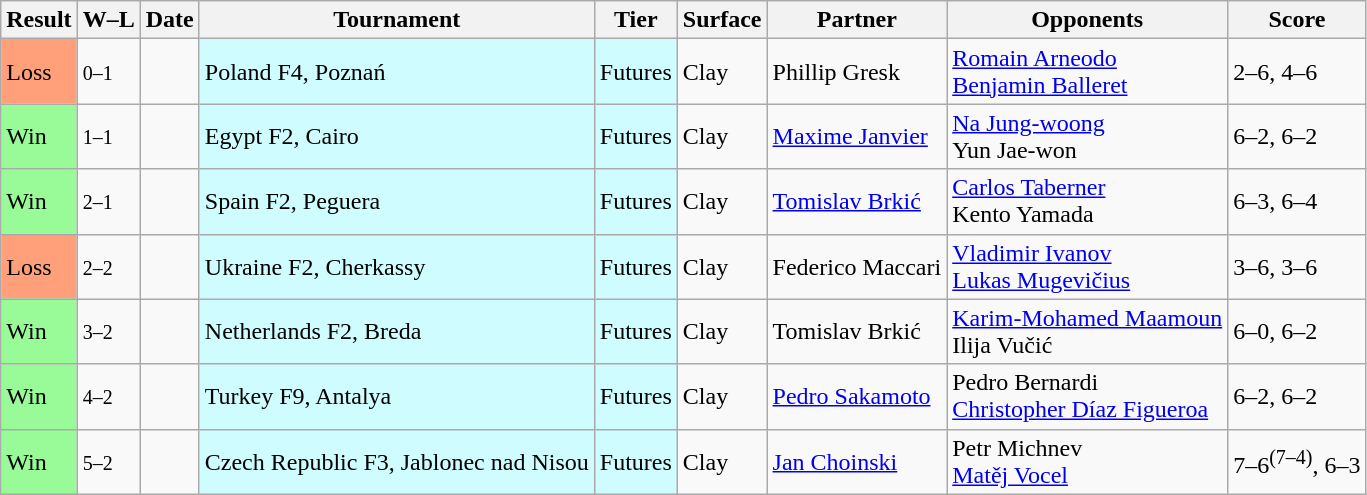<table class="sortable wikitable">
<tr>
<th>Result</th>
<th class="unsortable">W–L</th>
<th>Date</th>
<th>Tournament</th>
<th>Tier</th>
<th>Surface</th>
<th>Partner</th>
<th>Opponents</th>
<th class="unsortable">Score</th>
</tr>
<tr>
<td bgcolor=FFA07A>Loss</td>
<td><small>0–1</small></td>
<td></td>
<td style="background:#cffcff;">Poland F4, Poznań</td>
<td style="background:#cffcff;">Futures</td>
<td>Clay</td>
<td> Phillip Gresk</td>
<td> <a href='#'>Romain Arneodo</a><br> <a href='#'>Benjamin Balleret</a></td>
<td>2–6, 4–6</td>
</tr>
<tr>
<td bgcolor=98FB98>Win</td>
<td><small>1–1</small></td>
<td></td>
<td style="background:#cffcff;">Egypt F2, Cairo</td>
<td style="background:#cffcff;">Futures</td>
<td>Clay</td>
<td> <a href='#'>Maxime Janvier</a></td>
<td> <a href='#'>Na Jung-woong</a><br> Yun Jae-won</td>
<td>6–2, 6–2</td>
</tr>
<tr>
<td bgcolor=98FB98>Win</td>
<td><small>2–1</small></td>
<td></td>
<td style="background:#cffcff;">Spain F2, Peguera</td>
<td style="background:#cffcff;">Futures</td>
<td>Clay</td>
<td> <a href='#'>Tomislav Brkić</a></td>
<td> <a href='#'>Carlos Taberner</a><br> Kento Yamada</td>
<td>6–3, 6–4</td>
</tr>
<tr>
<td bgcolor=FFA07A>Loss</td>
<td><small>2–2</small></td>
<td></td>
<td style="background:#cffcff;">Ukraine F2, Cherkassy</td>
<td style="background:#cffcff;">Futures</td>
<td>Clay</td>
<td> Federico Maccari</td>
<td> <a href='#'>Vladimir Ivanov</a><br> <a href='#'>Lukas Mugevičius</a></td>
<td>3–6, 3–6</td>
</tr>
<tr>
<td bgcolor=98FB98>Win</td>
<td><small>3–2</small></td>
<td></td>
<td style="background:#cffcff;">Netherlands F2, Breda</td>
<td style="background:#cffcff;">Futures</td>
<td>Clay</td>
<td> Tomislav Brkić</td>
<td> <a href='#'>Karim-Mohamed Maamoun</a><br> Ilija Vučić</td>
<td>6–0, 6–2</td>
</tr>
<tr>
<td bgcolor=98FB98>Win</td>
<td><small>4–2</small></td>
<td></td>
<td style="background:#cffcff;">Turkey F9, Antalya</td>
<td style="background:#cffcff;">Futures</td>
<td>Clay</td>
<td> <a href='#'>Pedro Sakamoto</a></td>
<td> Pedro Bernardi<br> <a href='#'>Christopher Díaz Figueroa</a></td>
<td>6–2, 6–2</td>
</tr>
<tr>
<td bgcolor=98FB98>Win</td>
<td><small>5–2</small></td>
<td></td>
<td style="background:#cffcff;">Czech Republic F3, Jablonec nad Nisou</td>
<td style="background:#cffcff;">Futures</td>
<td>Clay</td>
<td> <a href='#'>Jan Choinski</a></td>
<td> Petr Michnev<br> <a href='#'>Matěj Vocel</a></td>
<td>7–6<sup>(7–4)</sup>, 6–3</td>
</tr>
</table>
